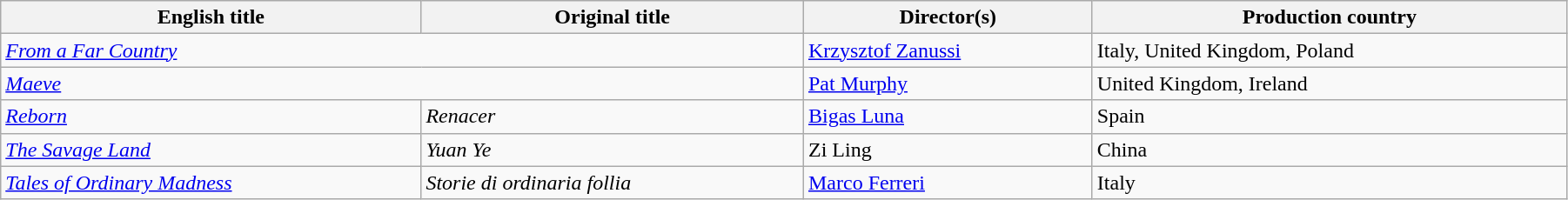<table class="wikitable" width="95%">
<tr>
<th>English title</th>
<th>Original title</th>
<th>Director(s)</th>
<th>Production country</th>
</tr>
<tr>
<td colspan=2><em><a href='#'>From a Far Country</a></em></td>
<td><a href='#'>Krzysztof Zanussi</a></td>
<td>Italy, United Kingdom, Poland</td>
</tr>
<tr>
<td colspan=2><em><a href='#'>Maeve</a></em></td>
<td><a href='#'>Pat Murphy</a></td>
<td>United Kingdom, Ireland</td>
</tr>
<tr>
<td><em><a href='#'>Reborn</a></em></td>
<td><em>Renacer </em></td>
<td><a href='#'>Bigas Luna</a></td>
<td>Spain</td>
</tr>
<tr>
<td><em><a href='#'>The Savage Land</a></em></td>
<td><em>Yuan Ye</em></td>
<td>Zi Ling</td>
<td>China</td>
</tr>
<tr>
<td><em><a href='#'>Tales of Ordinary Madness</a></em></td>
<td><em>Storie di ordinaria follia</em></td>
<td><a href='#'>Marco Ferreri</a></td>
<td>Italy</td>
</tr>
</table>
